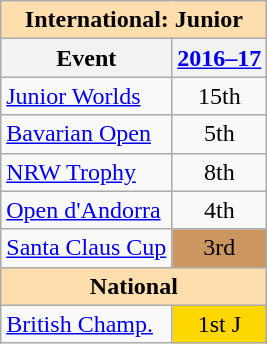<table class="wikitable" style="text-align:center">
<tr>
<th colspan="2" style="background-color: #ffdead; " align="center">International: Junior</th>
</tr>
<tr>
<th>Event</th>
<th><a href='#'>2016–17</a></th>
</tr>
<tr>
<td align=left><a href='#'>Junior Worlds</a></td>
<td>15th</td>
</tr>
<tr>
<td align=left><a href='#'>Bavarian Open</a></td>
<td>5th</td>
</tr>
<tr>
<td align=left><a href='#'>NRW Trophy</a></td>
<td>8th</td>
</tr>
<tr>
<td align=left><a href='#'>Open d'Andorra</a></td>
<td>4th</td>
</tr>
<tr>
<td align=left><a href='#'>Santa Claus Cup</a></td>
<td bgcolor=cc966>3rd</td>
</tr>
<tr>
<th colspan="2" style="background-color: #ffdead; " align="center">National</th>
</tr>
<tr>
<td align=left><a href='#'>British Champ.</a></td>
<td bgcolor=gold>1st J</td>
</tr>
</table>
